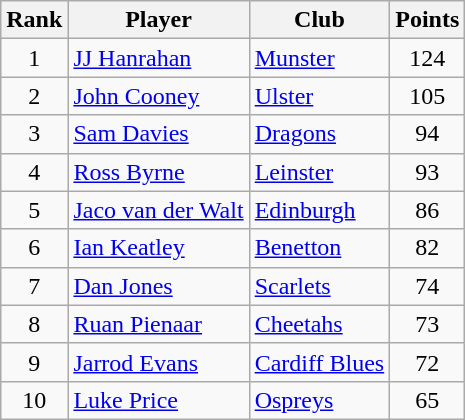<table class="wikitable" style="text-align:center">
<tr>
<th>Rank</th>
<th>Player</th>
<th>Club</th>
<th>Points</th>
</tr>
<tr>
<td>1</td>
<td align=left> <a href='#'>JJ Hanrahan</a></td>
<td align=left> <a href='#'>Munster</a></td>
<td>124</td>
</tr>
<tr>
<td>2</td>
<td align=left> <a href='#'>John Cooney</a></td>
<td align=left> <a href='#'>Ulster</a></td>
<td>105</td>
</tr>
<tr>
<td>3</td>
<td align=left> <a href='#'>Sam Davies</a></td>
<td align=left> <a href='#'>Dragons</a></td>
<td>94</td>
</tr>
<tr>
<td>4</td>
<td align=left> <a href='#'>Ross Byrne</a></td>
<td align=left> <a href='#'>Leinster</a></td>
<td>93</td>
</tr>
<tr>
<td>5</td>
<td align=left> <a href='#'>Jaco van der Walt</a></td>
<td align=left> <a href='#'>Edinburgh</a></td>
<td>86</td>
</tr>
<tr>
<td>6</td>
<td align=left> <a href='#'>Ian Keatley</a></td>
<td align=left> <a href='#'>Benetton</a></td>
<td>82</td>
</tr>
<tr>
<td>7</td>
<td align=left> <a href='#'>Dan Jones</a></td>
<td align=left> <a href='#'>Scarlets</a></td>
<td>74</td>
</tr>
<tr>
<td>8</td>
<td align=left> <a href='#'>Ruan Pienaar</a></td>
<td align=left> <a href='#'>Cheetahs</a></td>
<td>73</td>
</tr>
<tr>
<td>9</td>
<td align=left> <a href='#'>Jarrod Evans</a></td>
<td align=left> <a href='#'>Cardiff Blues</a></td>
<td>72</td>
</tr>
<tr>
<td>10</td>
<td align=left> <a href='#'>Luke Price</a></td>
<td align=left> <a href='#'>Ospreys</a></td>
<td>65</td>
</tr>
</table>
